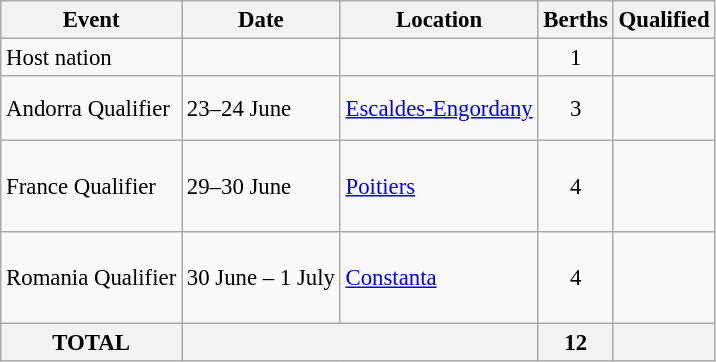<table class="wikitable " style="font-size:95%;">
<tr>
<th>Event</th>
<th>Date</th>
<th>Location</th>
<th>Berths</th>
<th>Qualified</th>
</tr>
<tr>
<td>Host nation</td>
<td></td>
<td></td>
<td align=center>1</td>
<td></td>
</tr>
<tr>
<td>Andorra Qualifier</td>
<td>23–24 June</td>
<td> <a href='#'>Escaldes-Engordany</a></td>
<td align=center>3</td>
<td> <br>  <br> </td>
</tr>
<tr>
<td>France Qualifier</td>
<td>29–30 June</td>
<td> <a href='#'>Poitiers</a></td>
<td align=center>4</td>
<td> <br>  <br>  <br> </td>
</tr>
<tr>
<td>Romania Qualifier</td>
<td>30 June – 1 July</td>
<td> <a href='#'>Constanta</a></td>
<td align=center>4</td>
<td> <br>  <br>  <br> </td>
</tr>
<tr>
<th>TOTAL</th>
<th colspan="2"></th>
<th>12</th>
<th></th>
</tr>
</table>
